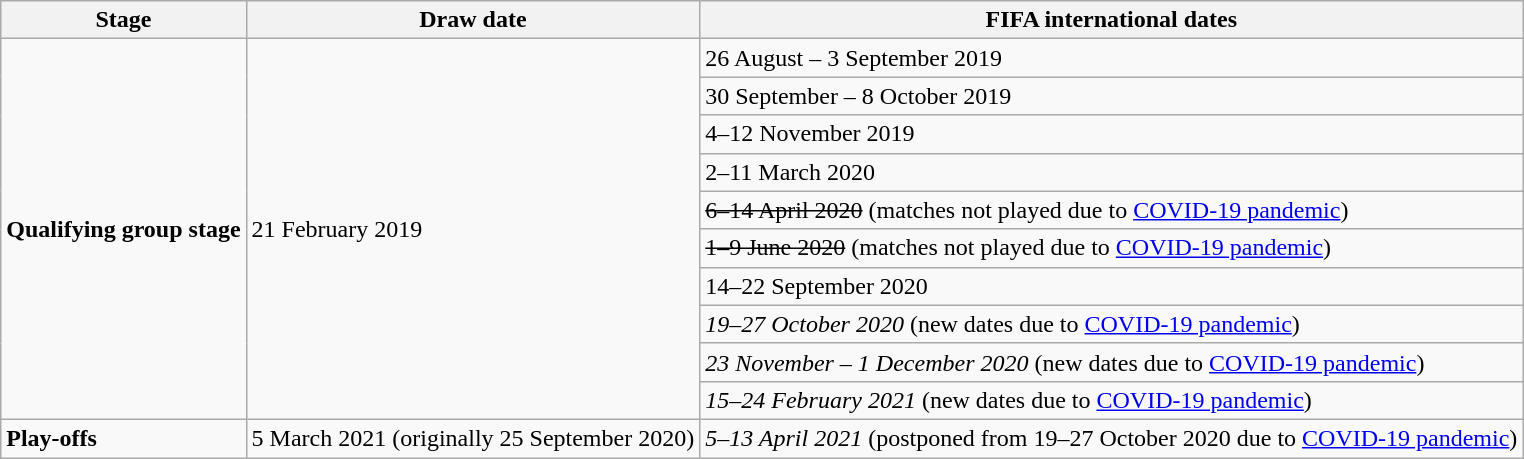<table class="wikitable">
<tr>
<th>Stage</th>
<th>Draw date</th>
<th>FIFA international dates</th>
</tr>
<tr>
<td rowspan="10"><strong>Qualifying group stage</strong></td>
<td rowspan="10">21 February 2019</td>
<td>26 August – 3 September 2019</td>
</tr>
<tr>
<td>30 September – 8 October 2019</td>
</tr>
<tr>
<td>4–12 November 2019</td>
</tr>
<tr>
<td>2–11 March 2020</td>
</tr>
<tr>
<td><s>6–14 April 2020</s> (matches not played due to <a href='#'>COVID-19 pandemic</a>)</td>
</tr>
<tr>
<td><s>1–9 June 2020</s> (matches not played due to <a href='#'>COVID-19 pandemic</a>)</td>
</tr>
<tr>
<td>14–22 September 2020</td>
</tr>
<tr>
<td><em>19–27 October 2020</em> (new dates due to <a href='#'>COVID-19 pandemic</a>)</td>
</tr>
<tr>
<td><em>23 November – 1 December 2020</em> (new dates due to <a href='#'>COVID-19 pandemic</a>)</td>
</tr>
<tr>
<td><em>15–24 February 2021</em> (new dates due to <a href='#'>COVID-19 pandemic</a>)</td>
</tr>
<tr>
<td><strong>Play-offs</strong></td>
<td>5 March 2021 (originally 25 September 2020)</td>
<td><em>5–13 April 2021</em> (postponed from 19–27 October 2020 due to <a href='#'>COVID-19 pandemic</a>)</td>
</tr>
</table>
